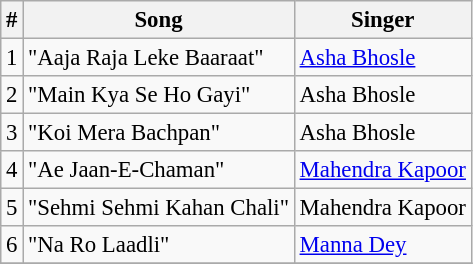<table class="wikitable" style="font-size:95%;">
<tr>
<th>#</th>
<th>Song</th>
<th>Singer</th>
</tr>
<tr>
<td>1</td>
<td>"Aaja Raja Leke Baaraat"</td>
<td><a href='#'>Asha Bhosle</a></td>
</tr>
<tr>
<td>2</td>
<td>"Main Kya Se Ho Gayi"</td>
<td>Asha Bhosle</td>
</tr>
<tr>
<td>3</td>
<td>"Koi Mera Bachpan"</td>
<td>Asha Bhosle</td>
</tr>
<tr>
<td>4</td>
<td>"Ae Jaan-E-Chaman"</td>
<td><a href='#'>Mahendra Kapoor</a></td>
</tr>
<tr>
<td>5</td>
<td>"Sehmi Sehmi Kahan Chali"</td>
<td>Mahendra Kapoor</td>
</tr>
<tr>
<td>6</td>
<td>"Na Ro Laadli"</td>
<td><a href='#'>Manna Dey</a></td>
</tr>
<tr>
</tr>
</table>
